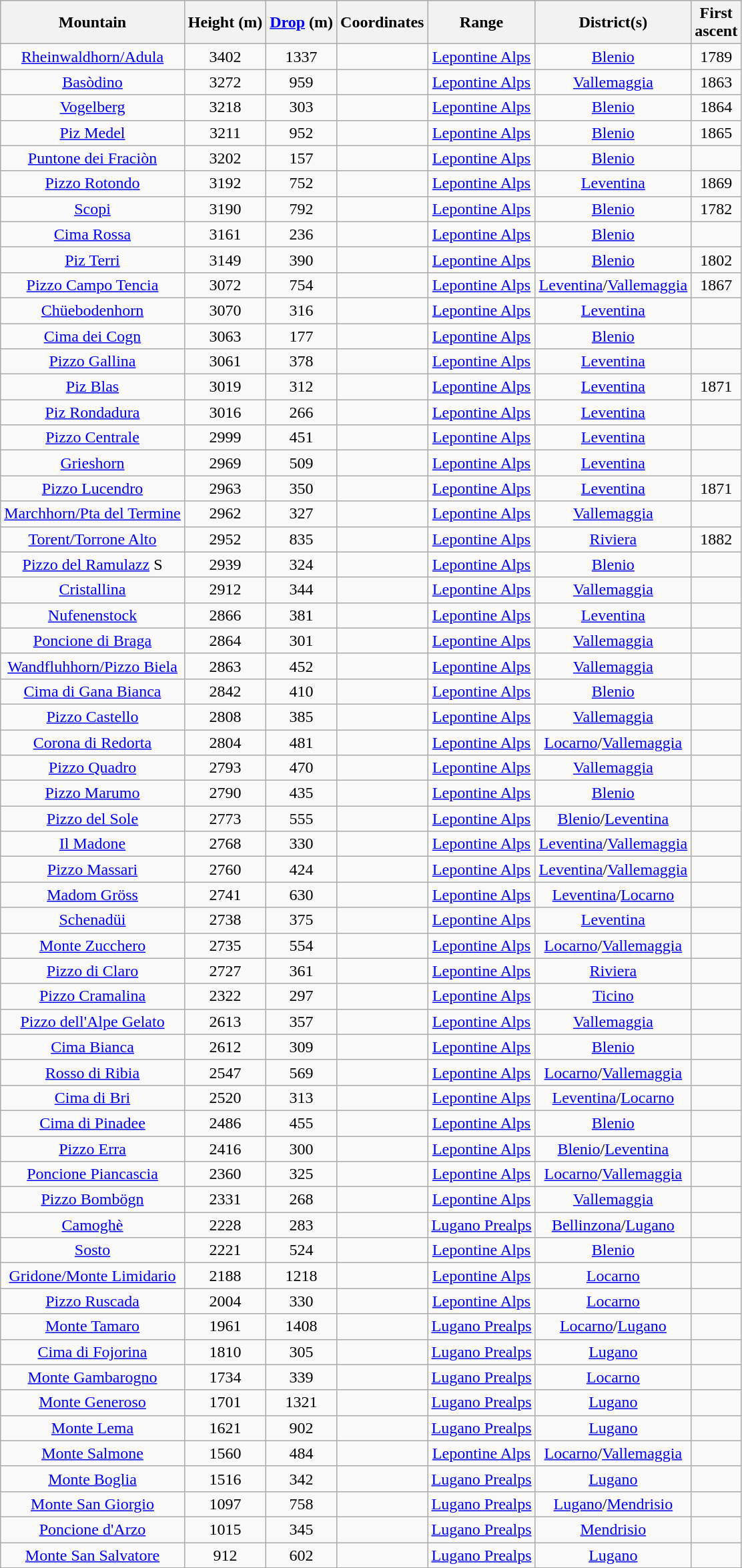<table class="wikitable sortable" style="text-align: center; background-color:#F9F9F9; font-size: 100%;">
<tr bgcolor="#dddddd">
<th>Mountain</th>
<th>Height (m) </th>
<th><a href='#'>Drop</a> (m)</th>
<th>Coordinates</th>
<th>Range</th>
<th>District(s)</th>
<th>First<br>ascent</th>
</tr>
<tr>
<td><a href='#'>Rheinwaldhorn/Adula</a></td>
<td>3402</td>
<td>1337</td>
<td></td>
<td><a href='#'>Lepontine Alps</a></td>
<td><a href='#'>Blenio</a></td>
<td>1789</td>
</tr>
<tr>
<td><a href='#'>Basòdino</a></td>
<td>3272</td>
<td>959</td>
<td></td>
<td><a href='#'>Lepontine Alps</a></td>
<td><a href='#'>Vallemaggia</a></td>
<td>1863</td>
</tr>
<tr>
<td><a href='#'>Vogelberg</a></td>
<td>3218</td>
<td>303</td>
<td></td>
<td><a href='#'>Lepontine Alps</a></td>
<td><a href='#'>Blenio</a></td>
<td>1864</td>
</tr>
<tr>
<td><a href='#'>Piz Medel</a></td>
<td>3211</td>
<td>952</td>
<td></td>
<td><a href='#'>Lepontine Alps</a></td>
<td><a href='#'>Blenio</a></td>
<td>1865</td>
</tr>
<tr>
<td><a href='#'>Puntone dei Fraciòn</a></td>
<td>3202</td>
<td>157</td>
<td></td>
<td><a href='#'>Lepontine Alps</a></td>
<td><a href='#'>Blenio</a></td>
<td></td>
</tr>
<tr>
<td><a href='#'>Pizzo Rotondo</a></td>
<td>3192</td>
<td>752</td>
<td></td>
<td><a href='#'>Lepontine Alps</a></td>
<td><a href='#'>Leventina</a></td>
<td>1869</td>
</tr>
<tr>
<td><a href='#'>Scopi</a></td>
<td>3190</td>
<td>792</td>
<td></td>
<td><a href='#'>Lepontine Alps</a></td>
<td><a href='#'>Blenio</a></td>
<td>1782</td>
</tr>
<tr>
<td><a href='#'>Cima Rossa</a></td>
<td>3161</td>
<td>236</td>
<td></td>
<td><a href='#'>Lepontine Alps</a></td>
<td><a href='#'>Blenio</a></td>
<td></td>
</tr>
<tr>
<td><a href='#'>Piz Terri</a></td>
<td>3149</td>
<td>390</td>
<td></td>
<td><a href='#'>Lepontine Alps</a></td>
<td><a href='#'>Blenio</a></td>
<td>1802</td>
</tr>
<tr>
<td><a href='#'>Pizzo Campo Tencia</a></td>
<td>3072</td>
<td>754</td>
<td></td>
<td><a href='#'>Lepontine Alps</a></td>
<td><a href='#'>Leventina</a>/<a href='#'>Vallemaggia</a></td>
<td>1867</td>
</tr>
<tr>
<td><a href='#'>Chüebodenhorn</a></td>
<td>3070</td>
<td>316</td>
<td></td>
<td><a href='#'>Lepontine Alps</a></td>
<td><a href='#'>Leventina</a></td>
<td></td>
</tr>
<tr>
<td><a href='#'>Cima dei Cogn</a></td>
<td>3063</td>
<td>177</td>
<td></td>
<td><a href='#'>Lepontine Alps</a></td>
<td><a href='#'>Blenio</a></td>
<td></td>
</tr>
<tr>
<td><a href='#'>Pizzo Gallina</a></td>
<td>3061</td>
<td>378</td>
<td></td>
<td><a href='#'>Lepontine Alps</a></td>
<td><a href='#'>Leventina</a></td>
<td></td>
</tr>
<tr>
<td><a href='#'>Piz Blas</a></td>
<td>3019</td>
<td>312</td>
<td></td>
<td><a href='#'>Lepontine Alps</a></td>
<td><a href='#'>Leventina</a></td>
<td>1871</td>
</tr>
<tr>
<td><a href='#'>Piz Rondadura</a></td>
<td>3016</td>
<td>266</td>
<td></td>
<td><a href='#'>Lepontine Alps</a></td>
<td><a href='#'>Leventina</a></td>
<td></td>
</tr>
<tr>
<td><a href='#'>Pizzo Centrale</a></td>
<td>2999</td>
<td>451</td>
<td></td>
<td><a href='#'>Lepontine Alps</a></td>
<td><a href='#'>Leventina</a></td>
<td></td>
</tr>
<tr>
<td><a href='#'>Grieshorn</a></td>
<td>2969</td>
<td>509</td>
<td></td>
<td><a href='#'>Lepontine Alps</a></td>
<td><a href='#'>Leventina</a></td>
<td></td>
</tr>
<tr>
<td><a href='#'>Pizzo Lucendro</a></td>
<td>2963</td>
<td>350</td>
<td></td>
<td><a href='#'>Lepontine Alps</a></td>
<td><a href='#'>Leventina</a></td>
<td>1871</td>
</tr>
<tr>
<td><a href='#'>Marchhorn/Pta del Termine</a></td>
<td>2962</td>
<td>327</td>
<td></td>
<td><a href='#'>Lepontine Alps</a></td>
<td><a href='#'>Vallemaggia</a></td>
<td></td>
</tr>
<tr>
<td><a href='#'>Torent/Torrone Alto</a></td>
<td>2952</td>
<td>835</td>
<td></td>
<td><a href='#'>Lepontine Alps</a></td>
<td><a href='#'>Riviera</a></td>
<td>1882</td>
</tr>
<tr>
<td><a href='#'>Pizzo del Ramulazz</a> S</td>
<td>2939</td>
<td>324</td>
<td></td>
<td><a href='#'>Lepontine Alps</a></td>
<td><a href='#'>Blenio</a></td>
<td></td>
</tr>
<tr>
<td><a href='#'>Cristallina</a></td>
<td>2912</td>
<td>344</td>
<td></td>
<td><a href='#'>Lepontine Alps</a></td>
<td><a href='#'>Vallemaggia</a></td>
<td></td>
</tr>
<tr>
<td><a href='#'>Nufenenstock</a></td>
<td>2866</td>
<td>381</td>
<td></td>
<td><a href='#'>Lepontine Alps</a></td>
<td><a href='#'>Leventina</a></td>
<td></td>
</tr>
<tr>
<td><a href='#'>Poncione di Braga</a></td>
<td>2864</td>
<td>301</td>
<td></td>
<td><a href='#'>Lepontine Alps</a></td>
<td><a href='#'>Vallemaggia</a></td>
<td></td>
</tr>
<tr>
<td><a href='#'>Wandfluhhorn/Pizzo Biela</a></td>
<td>2863</td>
<td>452</td>
<td></td>
<td><a href='#'>Lepontine Alps</a></td>
<td><a href='#'>Vallemaggia</a></td>
<td></td>
</tr>
<tr>
<td><a href='#'>Cima di Gana Bianca</a></td>
<td>2842</td>
<td>410</td>
<td></td>
<td><a href='#'>Lepontine Alps</a></td>
<td><a href='#'>Blenio</a></td>
<td></td>
</tr>
<tr>
<td><a href='#'>Pizzo Castello</a></td>
<td>2808</td>
<td>385</td>
<td></td>
<td><a href='#'>Lepontine Alps</a></td>
<td><a href='#'>Vallemaggia</a></td>
<td></td>
</tr>
<tr>
<td><a href='#'>Corona di Redorta</a></td>
<td>2804</td>
<td>481</td>
<td></td>
<td><a href='#'>Lepontine Alps</a></td>
<td><a href='#'>Locarno</a>/<a href='#'>Vallemaggia</a></td>
<td></td>
</tr>
<tr>
<td><a href='#'>Pizzo Quadro</a></td>
<td>2793</td>
<td>470</td>
<td></td>
<td><a href='#'>Lepontine Alps</a></td>
<td><a href='#'>Vallemaggia</a></td>
<td></td>
</tr>
<tr>
<td><a href='#'>Pizzo Marumo</a></td>
<td>2790</td>
<td>435</td>
<td></td>
<td><a href='#'>Lepontine Alps</a></td>
<td><a href='#'>Blenio</a></td>
<td></td>
</tr>
<tr>
<td><a href='#'>Pizzo del Sole</a></td>
<td>2773</td>
<td>555</td>
<td></td>
<td><a href='#'>Lepontine Alps</a></td>
<td><a href='#'>Blenio</a>/<a href='#'>Leventina</a></td>
<td></td>
</tr>
<tr>
<td><a href='#'>Il Madone</a></td>
<td>2768</td>
<td>330</td>
<td></td>
<td><a href='#'>Lepontine Alps</a></td>
<td><a href='#'>Leventina</a>/<a href='#'>Vallemaggia</a></td>
<td></td>
</tr>
<tr>
<td><a href='#'>Pizzo Massari</a></td>
<td>2760</td>
<td>424</td>
<td></td>
<td><a href='#'>Lepontine Alps</a></td>
<td><a href='#'>Leventina</a>/<a href='#'>Vallemaggia</a></td>
<td></td>
</tr>
<tr>
<td><a href='#'>Madom Gröss</a></td>
<td>2741</td>
<td>630</td>
<td></td>
<td><a href='#'>Lepontine Alps</a></td>
<td><a href='#'>Leventina</a>/<a href='#'>Locarno</a></td>
<td></td>
</tr>
<tr>
<td><a href='#'>Schenadüi</a></td>
<td>2738</td>
<td>375</td>
<td></td>
<td><a href='#'>Lepontine Alps</a></td>
<td><a href='#'>Leventina</a></td>
<td></td>
</tr>
<tr>
<td><a href='#'>Monte Zucchero</a></td>
<td>2735</td>
<td>554</td>
<td></td>
<td><a href='#'>Lepontine Alps</a></td>
<td><a href='#'>Locarno</a>/<a href='#'>Vallemaggia</a></td>
<td></td>
</tr>
<tr>
<td><a href='#'>Pizzo di Claro</a></td>
<td>2727</td>
<td>361</td>
<td></td>
<td><a href='#'>Lepontine Alps</a></td>
<td><a href='#'>Riviera</a></td>
<td></td>
</tr>
<tr>
<td><a href='#'>Pizzo Cramalina</a></td>
<td>2322</td>
<td>297</td>
<td></td>
<td><a href='#'>Lepontine Alps</a></td>
<td><a href='#'>Ticino</a></td>
<td></td>
</tr>
<tr>
<td><a href='#'>Pizzo dell'Alpe Gelato</a></td>
<td>2613</td>
<td>357</td>
<td></td>
<td><a href='#'>Lepontine Alps</a></td>
<td><a href='#'>Vallemaggia</a></td>
<td></td>
</tr>
<tr>
<td><a href='#'>Cima Bianca</a></td>
<td>2612</td>
<td>309</td>
<td></td>
<td><a href='#'>Lepontine Alps</a></td>
<td><a href='#'>Blenio</a></td>
<td></td>
</tr>
<tr>
<td><a href='#'>Rosso di Ribia</a></td>
<td>2547</td>
<td>569</td>
<td></td>
<td><a href='#'>Lepontine Alps</a></td>
<td><a href='#'>Locarno</a>/<a href='#'>Vallemaggia</a></td>
<td></td>
</tr>
<tr>
<td><a href='#'>Cima di Bri</a></td>
<td>2520</td>
<td>313</td>
<td></td>
<td><a href='#'>Lepontine Alps</a></td>
<td><a href='#'>Leventina</a>/<a href='#'>Locarno</a></td>
<td></td>
</tr>
<tr>
<td><a href='#'>Cima di Pinadee</a></td>
<td>2486</td>
<td>455</td>
<td></td>
<td><a href='#'>Lepontine Alps</a></td>
<td><a href='#'>Blenio</a></td>
<td></td>
</tr>
<tr>
<td><a href='#'>Pizzo Erra</a></td>
<td>2416</td>
<td>300</td>
<td></td>
<td><a href='#'>Lepontine Alps</a></td>
<td><a href='#'>Blenio</a>/<a href='#'>Leventina</a></td>
<td></td>
</tr>
<tr>
<td><a href='#'>Poncione Piancascia</a></td>
<td>2360</td>
<td>325</td>
<td></td>
<td><a href='#'>Lepontine Alps</a></td>
<td><a href='#'>Locarno</a>/<a href='#'>Vallemaggia</a></td>
<td></td>
</tr>
<tr>
<td><a href='#'>Pizzo Bombögn</a></td>
<td>2331</td>
<td>268</td>
<td></td>
<td><a href='#'>Lepontine Alps</a></td>
<td><a href='#'>Vallemaggia</a></td>
<td></td>
</tr>
<tr>
<td><a href='#'>Camoghè</a></td>
<td>2228</td>
<td>283</td>
<td></td>
<td><a href='#'>Lugano Prealps</a></td>
<td><a href='#'>Bellinzona</a>/<a href='#'>Lugano</a></td>
<td></td>
</tr>
<tr>
<td><a href='#'>Sosto</a></td>
<td>2221</td>
<td>524</td>
<td></td>
<td><a href='#'>Lepontine Alps</a></td>
<td><a href='#'>Blenio</a></td>
<td></td>
</tr>
<tr>
<td><a href='#'>Gridone/Monte Limidario</a></td>
<td>2188</td>
<td>1218</td>
<td></td>
<td><a href='#'>Lepontine Alps</a></td>
<td><a href='#'>Locarno</a></td>
<td></td>
</tr>
<tr>
<td><a href='#'>Pizzo Ruscada</a></td>
<td>2004</td>
<td>330</td>
<td></td>
<td><a href='#'>Lepontine Alps</a></td>
<td><a href='#'>Locarno</a></td>
<td></td>
</tr>
<tr>
<td><a href='#'>Monte Tamaro</a></td>
<td>1961</td>
<td>1408</td>
<td></td>
<td><a href='#'>Lugano Prealps</a></td>
<td><a href='#'>Locarno</a>/<a href='#'>Lugano</a></td>
<td></td>
</tr>
<tr>
<td><a href='#'>Cima di Fojorina</a></td>
<td>1810</td>
<td>305</td>
<td></td>
<td><a href='#'>Lugano Prealps</a></td>
<td><a href='#'>Lugano</a></td>
<td></td>
</tr>
<tr>
<td><a href='#'>Monte Gambarogno</a></td>
<td>1734</td>
<td>339</td>
<td></td>
<td><a href='#'>Lugano Prealps</a></td>
<td><a href='#'>Locarno</a></td>
<td></td>
</tr>
<tr>
<td><a href='#'>Monte Generoso</a></td>
<td>1701</td>
<td>1321</td>
<td></td>
<td><a href='#'>Lugano Prealps</a></td>
<td><a href='#'>Lugano</a></td>
<td></td>
</tr>
<tr>
<td><a href='#'>Monte Lema</a></td>
<td>1621</td>
<td>902</td>
<td></td>
<td><a href='#'>Lugano Prealps</a></td>
<td><a href='#'>Lugano</a></td>
</tr>
<tr>
<td><a href='#'>Monte Salmone</a></td>
<td>1560</td>
<td>484</td>
<td></td>
<td><a href='#'>Lepontine Alps</a></td>
<td><a href='#'>Locarno</a>/<a href='#'>Vallemaggia</a></td>
<td></td>
</tr>
<tr>
<td><a href='#'>Monte Boglia</a></td>
<td>1516</td>
<td>342</td>
<td></td>
<td><a href='#'>Lugano Prealps</a></td>
<td><a href='#'>Lugano</a></td>
<td></td>
</tr>
<tr>
<td><a href='#'>Monte San Giorgio</a></td>
<td>1097</td>
<td>758</td>
<td></td>
<td><a href='#'>Lugano Prealps</a></td>
<td><a href='#'>Lugano</a>/<a href='#'>Mendrisio</a></td>
<td></td>
</tr>
<tr>
<td><a href='#'>Poncione d'Arzo</a></td>
<td>1015</td>
<td>345</td>
<td></td>
<td><a href='#'>Lugano Prealps</a></td>
<td><a href='#'>Mendrisio</a></td>
<td></td>
</tr>
<tr>
<td><a href='#'>Monte San Salvatore</a></td>
<td>912</td>
<td>602</td>
<td></td>
<td><a href='#'>Lugano Prealps</a></td>
<td><a href='#'>Lugano</a></td>
<td></td>
</tr>
</table>
